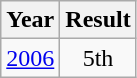<table class="wikitable" style="text-align:center">
<tr>
<th>Year</th>
<th>Result</th>
</tr>
<tr>
<td><a href='#'>2006</a></td>
<td>5th</td>
</tr>
</table>
